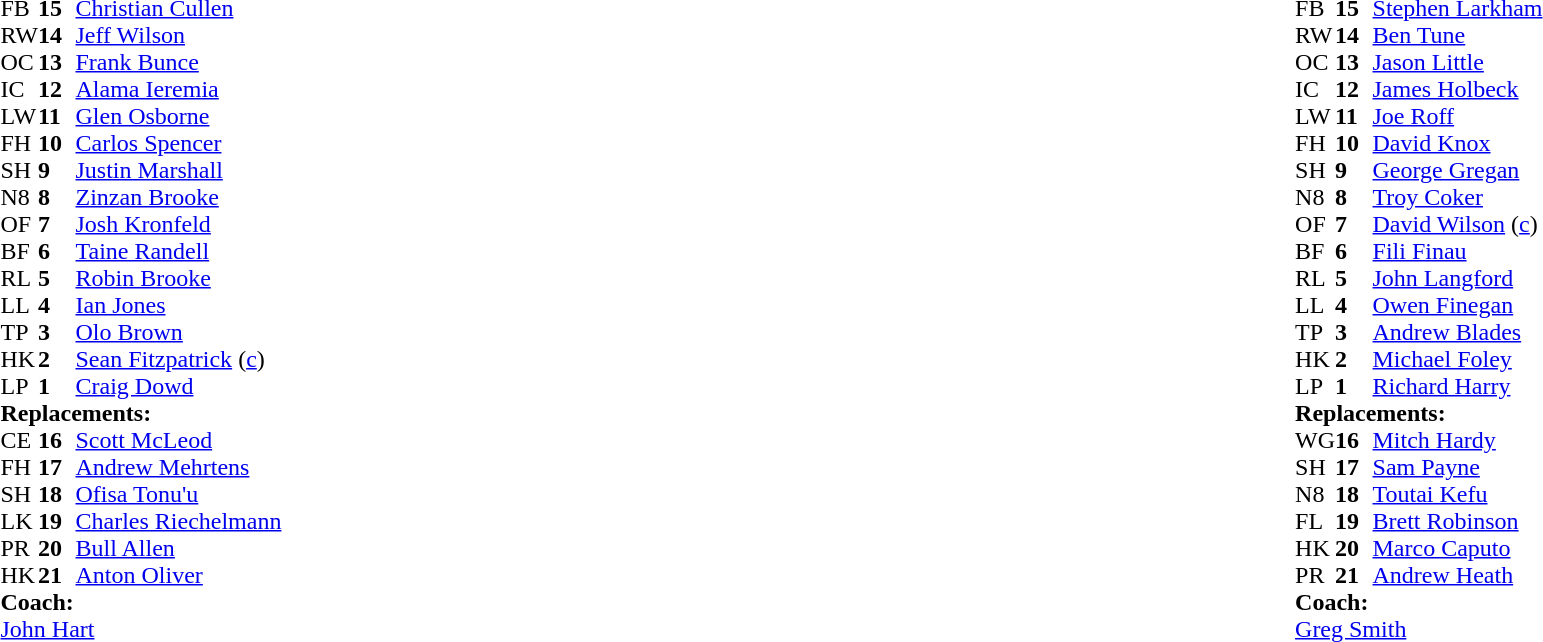<table style="width:100%">
<tr>
<td style="vertical-align:top;width:50%"><br><table cellspacing="0" cellpadding="0">
<tr>
<th width="25"></th>
<th width="25"></th>
</tr>
<tr>
<td>FB</td>
<td><strong>15</strong></td>
<td><a href='#'>Christian Cullen</a></td>
</tr>
<tr>
<td>RW</td>
<td><strong>14</strong></td>
<td><a href='#'>Jeff Wilson</a></td>
</tr>
<tr>
<td>OC</td>
<td><strong>13</strong></td>
<td><a href='#'>Frank Bunce</a></td>
</tr>
<tr>
<td>IC</td>
<td><strong>12</strong></td>
<td><a href='#'>Alama Ieremia</a></td>
</tr>
<tr>
<td>LW</td>
<td><strong>11</strong></td>
<td><a href='#'>Glen Osborne</a></td>
</tr>
<tr>
<td>FH</td>
<td><strong>10</strong></td>
<td><a href='#'>Carlos Spencer</a></td>
</tr>
<tr>
<td>SH</td>
<td><strong>9</strong></td>
<td><a href='#'>Justin Marshall</a></td>
</tr>
<tr>
<td>N8</td>
<td><strong>8</strong></td>
<td><a href='#'>Zinzan Brooke</a></td>
</tr>
<tr>
<td>OF</td>
<td><strong>7</strong></td>
<td><a href='#'>Josh Kronfeld</a></td>
</tr>
<tr>
<td>BF</td>
<td><strong>6</strong></td>
<td><a href='#'>Taine Randell</a></td>
</tr>
<tr>
<td>RL</td>
<td><strong>5</strong></td>
<td><a href='#'>Robin Brooke</a></td>
</tr>
<tr>
<td>LL</td>
<td><strong>4</strong></td>
<td><a href='#'>Ian Jones</a></td>
</tr>
<tr>
<td>TP</td>
<td><strong>3</strong></td>
<td><a href='#'>Olo Brown</a></td>
</tr>
<tr>
<td>HK</td>
<td><strong>2</strong></td>
<td><a href='#'>Sean Fitzpatrick</a> (<a href='#'>c</a>)</td>
</tr>
<tr>
<td>LP</td>
<td><strong>1</strong></td>
<td><a href='#'>Craig Dowd</a></td>
</tr>
<tr>
<td colspan="3"><strong>Replacements:</strong></td>
</tr>
<tr>
<td>CE</td>
<td><strong>16</strong></td>
<td><a href='#'>Scott McLeod</a></td>
</tr>
<tr>
<td>FH</td>
<td><strong>17</strong></td>
<td><a href='#'>Andrew Mehrtens</a></td>
</tr>
<tr>
<td>SH</td>
<td><strong>18</strong></td>
<td><a href='#'>Ofisa Tonu'u</a></td>
</tr>
<tr>
<td>LK</td>
<td><strong>19</strong></td>
<td><a href='#'>Charles Riechelmann</a></td>
</tr>
<tr>
<td>PR</td>
<td><strong>20</strong></td>
<td><a href='#'>Bull Allen</a></td>
</tr>
<tr>
<td>HK</td>
<td><strong>21</strong></td>
<td><a href='#'>Anton Oliver</a></td>
</tr>
<tr>
<td colspan="3"><strong>Coach:</strong></td>
</tr>
<tr>
<td colspan="3"> <a href='#'>John Hart</a></td>
</tr>
</table>
</td>
<td style="vertical-align:top"></td>
<td style="vertical-align:top;width:50%"><br><table cellspacing="0" cellpadding="0" style="margin:auto">
<tr>
<th width="25"></th>
<th width="25"></th>
</tr>
<tr>
<td>FB</td>
<td><strong>15</strong></td>
<td><a href='#'>Stephen Larkham</a></td>
</tr>
<tr>
<td>RW</td>
<td><strong>14</strong></td>
<td><a href='#'>Ben Tune</a></td>
</tr>
<tr>
<td>OC</td>
<td><strong>13</strong></td>
<td><a href='#'>Jason Little</a></td>
</tr>
<tr>
<td>IC</td>
<td><strong>12</strong></td>
<td><a href='#'>James Holbeck</a></td>
</tr>
<tr>
<td>LW</td>
<td><strong>11</strong></td>
<td><a href='#'>Joe Roff</a></td>
</tr>
<tr>
<td>FH</td>
<td><strong>10</strong></td>
<td><a href='#'>David Knox</a></td>
</tr>
<tr>
<td>SH</td>
<td><strong>9</strong></td>
<td><a href='#'>George Gregan</a></td>
</tr>
<tr>
<td>N8</td>
<td><strong>8</strong></td>
<td><a href='#'>Troy Coker</a></td>
</tr>
<tr>
<td>OF</td>
<td><strong>7</strong></td>
<td><a href='#'>David Wilson</a> (<a href='#'>c</a>)</td>
</tr>
<tr>
<td>BF</td>
<td><strong>6</strong></td>
<td><a href='#'>Fili Finau</a></td>
</tr>
<tr>
<td>RL</td>
<td><strong>5</strong></td>
<td><a href='#'>John Langford</a></td>
</tr>
<tr>
<td>LL</td>
<td><strong>4</strong></td>
<td><a href='#'>Owen Finegan</a></td>
</tr>
<tr>
<td>TP</td>
<td><strong>3</strong></td>
<td><a href='#'>Andrew Blades</a></td>
</tr>
<tr>
<td>HK</td>
<td><strong>2</strong></td>
<td><a href='#'>Michael Foley</a></td>
</tr>
<tr>
<td>LP</td>
<td><strong>1</strong></td>
<td><a href='#'>Richard Harry</a></td>
</tr>
<tr>
<td colspan="3"><strong>Replacements:</strong></td>
</tr>
<tr>
<td>WG</td>
<td><strong>16</strong></td>
<td><a href='#'>Mitch Hardy</a></td>
</tr>
<tr>
<td>SH</td>
<td><strong>17</strong></td>
<td><a href='#'>Sam Payne</a></td>
</tr>
<tr>
<td>N8</td>
<td><strong>18</strong></td>
<td><a href='#'>Toutai Kefu</a></td>
</tr>
<tr>
<td>FL</td>
<td><strong>19</strong></td>
<td><a href='#'>Brett Robinson</a></td>
</tr>
<tr>
<td>HK</td>
<td><strong>20</strong></td>
<td><a href='#'>Marco Caputo</a></td>
</tr>
<tr>
<td>PR</td>
<td><strong>21</strong></td>
<td><a href='#'>Andrew Heath</a></td>
</tr>
<tr>
<td colspan="3"><strong>Coach:</strong></td>
</tr>
<tr>
<td colspan="3"> <a href='#'>Greg Smith</a></td>
</tr>
</table>
</td>
</tr>
</table>
